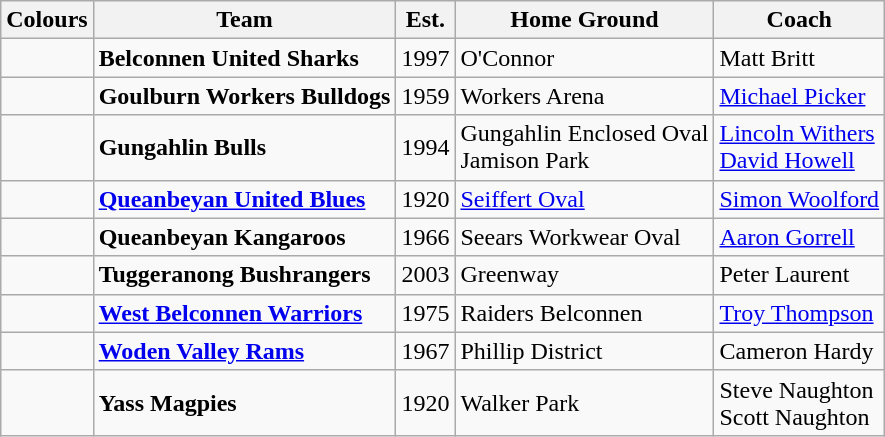<table class="wikitable">
<tr>
<th>Colours</th>
<th>Team</th>
<th>Est.</th>
<th>Home Ground</th>
<th>Coach</th>
</tr>
<tr>
<td></td>
<td><strong>Belconnen United Sharks</strong></td>
<td>1997</td>
<td>O'Connor</td>
<td>Matt Britt</td>
</tr>
<tr>
<td></td>
<td><strong>Goulburn Workers Bulldogs</strong></td>
<td>1959</td>
<td>Workers Arena</td>
<td><a href='#'>Michael Picker</a></td>
</tr>
<tr>
<td></td>
<td><strong>Gungahlin Bulls</strong></td>
<td>1994</td>
<td>Gungahlin Enclosed Oval<br>Jamison Park</td>
<td><a href='#'>Lincoln Withers</a><br><a href='#'>David Howell</a></td>
</tr>
<tr>
<td></td>
<td><a href='#'><strong>Queanbeyan United Blues</strong></a></td>
<td>1920</td>
<td><a href='#'>Seiffert Oval</a></td>
<td><a href='#'>Simon Woolford</a></td>
</tr>
<tr>
<td></td>
<td><strong>Queanbeyan Kangaroos</strong></td>
<td>1966</td>
<td>Seears Workwear Oval</td>
<td><a href='#'>Aaron Gorrell</a></td>
</tr>
<tr>
<td></td>
<td><strong>Tuggeranong Bushrangers</strong></td>
<td>2003</td>
<td>Greenway</td>
<td>Peter Laurent</td>
</tr>
<tr>
<td></td>
<td><strong><a href='#'>West Belconnen Warriors</a></strong></td>
<td>1975</td>
<td>Raiders Belconnen</td>
<td><a href='#'>Troy Thompson</a></td>
</tr>
<tr>
<td></td>
<td><strong><a href='#'>Woden Valley Rams</a></strong></td>
<td>1967</td>
<td>Phillip District</td>
<td>Cameron Hardy</td>
</tr>
<tr>
<td></td>
<td><strong>Yass Magpies</strong></td>
<td>1920</td>
<td>Walker Park</td>
<td>Steve Naughton<br>Scott Naughton</td>
</tr>
</table>
